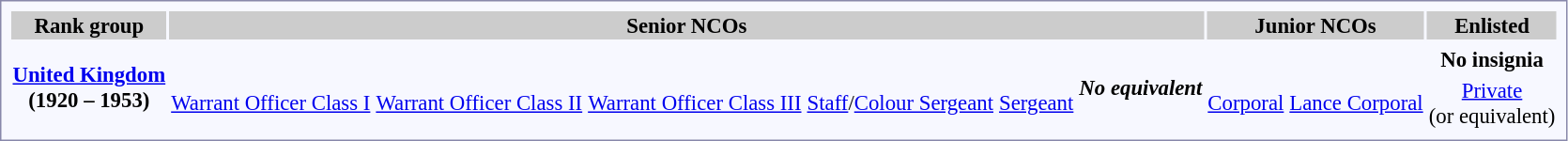<table style="border:1px solid #8888aa; background-color:#f7f8ff; padding:5px; font-size:95%; margin: 0px 12px 12px 0px;">
<tr style="background-color:#CCCCCC; text-align:center;">
<th>Rank group</th>
<th colspan=22>Senior NCOs</th>
<th colspan=6>Junior NCOs</th>
<th colspan=8>Enlisted</th>
</tr>
<tr style="text-align:center;">
</tr>
<tr style="text-align:center;">
<th rowspan=2> <a href='#'>United Kingdom</a><br>(1920 – 1953)</th>
<td colspan=3></td>
<td colspan=3></td>
<td colspan=1></td>
<td colspan=1></td>
<td colspan=2></td>
<td colspan=6></td>
<td colspan=6 rowspan=2><strong><em>No equivalent</em></strong></td>
<td colspan=4></td>
<td colspan=2></td>
<td colspan=8><strong>No insignia</strong></td>
</tr>
<tr style="text-align:center;">
<td colspan=6><a href='#'>Warrant Officer Class I</a></td>
<td colspan=1><a href='#'>Warrant Officer Class II</a></td>
<td colspan=1><a href='#'>Warrant Officer Class III</a></td>
<td colspan=2><a href='#'>Staff</a>/<a href='#'>Colour Sergeant</a></td>
<td colspan=6><a href='#'>Sergeant</a></td>
<td colspan=4><a href='#'>Corporal</a></td>
<td colspan=2><a href='#'>Lance Corporal</a></td>
<td colspan=8><a href='#'>Private</a><br>(or equivalent)<br></td>
</tr>
</table>
